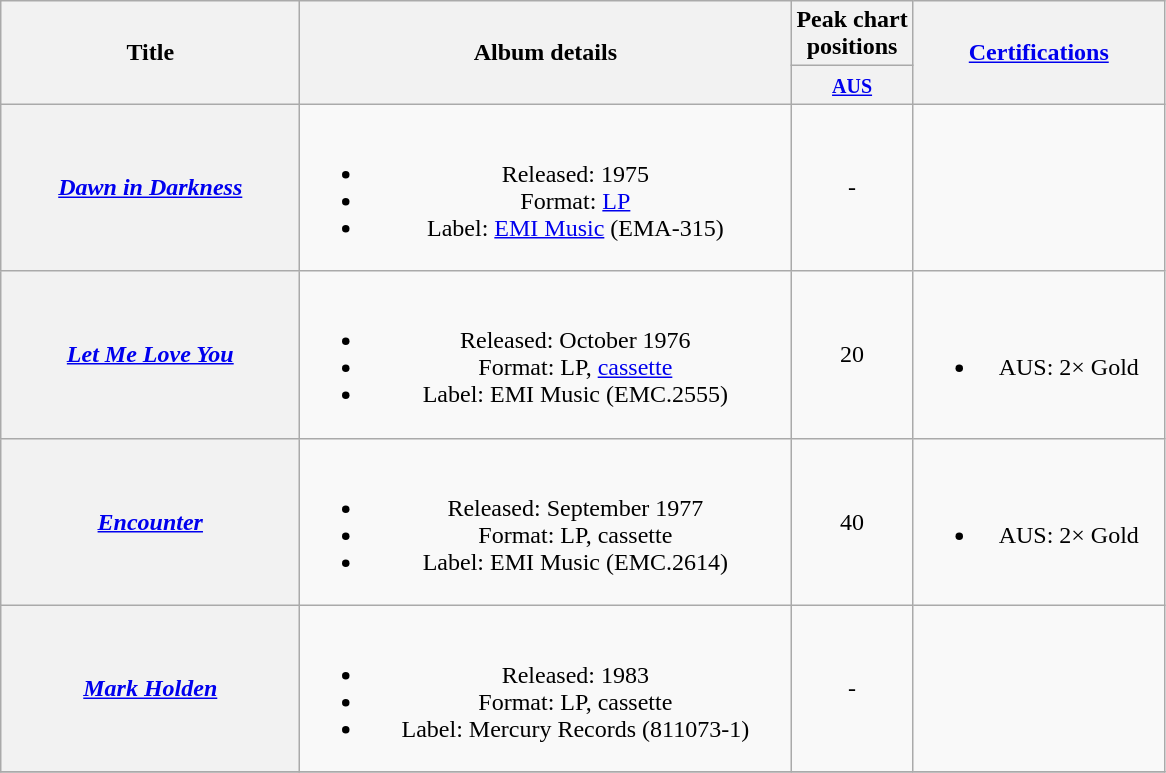<table class="wikitable plainrowheaders" style="text-align:center;" border="1">
<tr>
<th scope="col" rowspan="2" style="width:12em;">Title</th>
<th scope="col" rowspan="2" style="width:20em;">Album details</th>
<th scope="col" colspan="1">Peak chart<br>positions</th>
<th scope="col" rowspan="2" style="width:10em;"><a href='#'>Certifications</a></th>
</tr>
<tr>
<th scope="col" style="text-align:center;"><small><a href='#'>AUS</a><br></small></th>
</tr>
<tr>
<th scope="row"><em><a href='#'>Dawn in Darkness</a></em></th>
<td><br><ul><li>Released: 1975</li><li>Format: <a href='#'>LP</a></li><li>Label: <a href='#'>EMI Music</a> (EMA-315)</li></ul></td>
<td align="center">-</td>
<td align="center"></td>
</tr>
<tr>
<th scope="row"><em><a href='#'>Let Me Love You</a></em></th>
<td><br><ul><li>Released: October 1976</li><li>Format: LP, <a href='#'>cassette</a></li><li>Label: EMI Music (EMC.2555)</li></ul></td>
<td align="center">20</td>
<td align="center"><br><ul><li>AUS: 2× Gold</li></ul></td>
</tr>
<tr>
<th scope="row"><em><a href='#'>Encounter</a></em></th>
<td><br><ul><li>Released: September 1977</li><li>Format: LP, cassette</li><li>Label: EMI Music (EMC.2614)</li></ul></td>
<td align="center">40</td>
<td align="center"><br><ul><li>AUS: 2× Gold</li></ul></td>
</tr>
<tr>
<th scope="row"><em><a href='#'>Mark Holden</a></em></th>
<td><br><ul><li>Released: 1983</li><li>Format: LP, cassette</li><li>Label: Mercury Records (811073-1)</li></ul></td>
<td align="center">-</td>
<td align="center"></td>
</tr>
<tr>
</tr>
</table>
